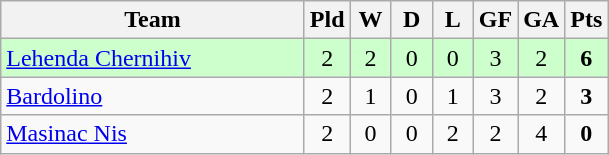<table class="wikitable" style="text-align: center;">
<tr>
<th width=195>Team</th>
<th width=20>Pld</th>
<th width=20>W</th>
<th width=20>D</th>
<th width=20>L</th>
<th width=20>GF</th>
<th width=20>GA</th>
<th width=20>Pts</th>
</tr>
<tr align="center" style="background:#ccffcc;">
<td align="left"> <a href='#'>Lehenda Chernihiv</a></td>
<td>2</td>
<td>2</td>
<td>0</td>
<td>0</td>
<td>3</td>
<td>2</td>
<td><strong>6</strong></td>
</tr>
<tr align="center">
<td align="left"> <a href='#'>Bardolino</a></td>
<td>2</td>
<td>1</td>
<td>0</td>
<td>1</td>
<td>3</td>
<td>2</td>
<td><strong>3</strong></td>
</tr>
<tr align="center">
<td align="left"> <a href='#'>Masinac Nis</a></td>
<td>2</td>
<td>0</td>
<td>0</td>
<td>2</td>
<td>2</td>
<td>4</td>
<td><strong>0</strong></td>
</tr>
</table>
